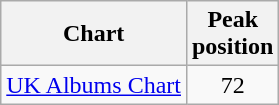<table class="wikitable">
<tr>
<th>Chart</th>
<th>Peak<br>position</th>
</tr>
<tr>
<td><a href='#'>UK Albums Chart</a></td>
<td align="center">72</td>
</tr>
</table>
